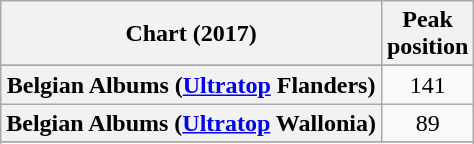<table class="wikitable sortable plainrowheaders" style="text-align:center">
<tr>
<th scope="col">Chart (2017)</th>
<th scope="col">Peak<br> position</th>
</tr>
<tr>
</tr>
<tr>
<th scope="row">Belgian Albums (<a href='#'>Ultratop</a> Flanders)</th>
<td>141</td>
</tr>
<tr>
<th scope="row">Belgian Albums (<a href='#'>Ultratop</a> Wallonia)</th>
<td>89</td>
</tr>
<tr>
</tr>
<tr>
</tr>
<tr>
</tr>
<tr>
</tr>
<tr>
</tr>
<tr>
</tr>
</table>
